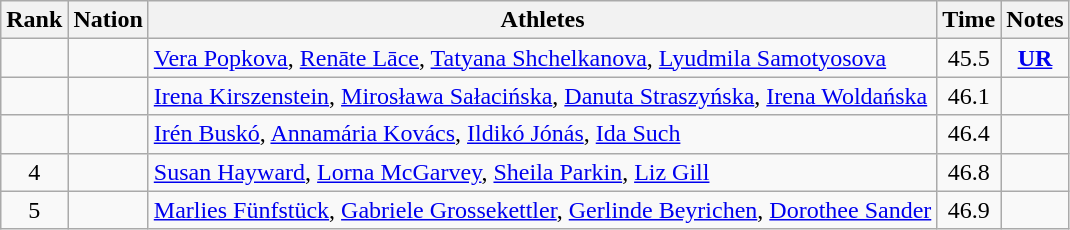<table class="wikitable sortable" style="text-align:center">
<tr>
<th>Rank</th>
<th>Nation</th>
<th>Athletes</th>
<th>Time</th>
<th>Notes</th>
</tr>
<tr>
<td></td>
<td align=left></td>
<td align=left><a href='#'>Vera Popkova</a>, <a href='#'>Renāte Lāce</a>, <a href='#'>Tatyana Shchelkanova</a>, <a href='#'>Lyudmila Samotyosova</a></td>
<td>45.5</td>
<td><strong><a href='#'>UR</a></strong></td>
</tr>
<tr>
<td></td>
<td align=left></td>
<td align=left><a href='#'>Irena Kirszenstein</a>, <a href='#'>Mirosława Sałacińska</a>, <a href='#'>Danuta Straszyńska</a>, <a href='#'>Irena Woldańska</a></td>
<td>46.1</td>
<td></td>
</tr>
<tr>
<td></td>
<td align=left></td>
<td align=left><a href='#'>Irén Buskó</a>, <a href='#'>Annamária Kovács</a>, <a href='#'>Ildikó Jónás</a>, <a href='#'>Ida Such</a></td>
<td>46.4</td>
<td></td>
</tr>
<tr>
<td>4</td>
<td align=left></td>
<td align=left><a href='#'>Susan Hayward</a>, <a href='#'>Lorna McGarvey</a>, <a href='#'>Sheila Parkin</a>, <a href='#'>Liz Gill</a></td>
<td>46.8</td>
<td></td>
</tr>
<tr>
<td>5</td>
<td align=left></td>
<td align=left><a href='#'>Marlies Fünfstück</a>, <a href='#'>Gabriele Grossekettler</a>, <a href='#'>Gerlinde Beyrichen</a>, <a href='#'>Dorothee Sander</a></td>
<td>46.9</td>
<td></td>
</tr>
</table>
